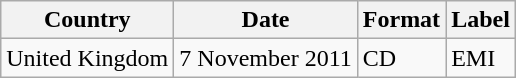<table class="wikitable">
<tr>
<th>Country</th>
<th>Date</th>
<th>Format</th>
<th>Label</th>
</tr>
<tr>
<td>United Kingdom</td>
<td>7 November 2011</td>
<td>CD</td>
<td>EMI</td>
</tr>
</table>
